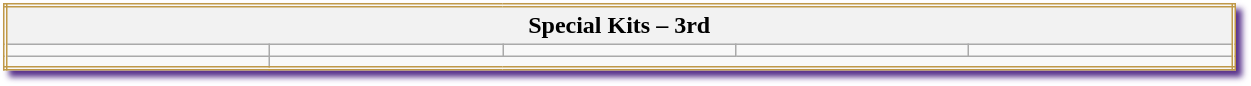<table class="wikitable mw-collapsible mw-collapsed" style="width:65%; border:double #c09949; box-shadow: 4px 4px 4px #59338c">
<tr>
<th colspan=5>Special Kits – 3rd</th>
</tr>
<tr>
<td></td>
<td></td>
<td></td>
<td></td>
<td></td>
</tr>
<tr>
<td></td>
</tr>
</table>
